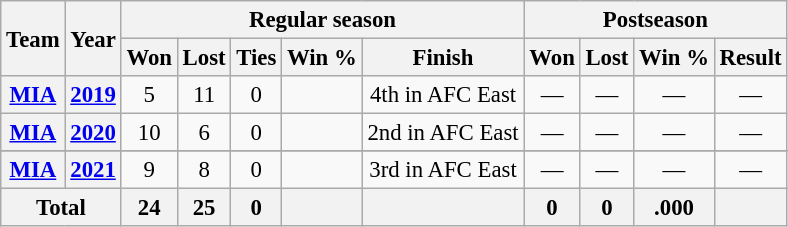<table class="wikitable" style="font-size: 95%; text-align:center;">
<tr>
<th rowspan="2">Team</th>
<th rowspan="2">Year</th>
<th colspan="5">Regular season</th>
<th colspan="4">Postseason</th>
</tr>
<tr>
<th>Won</th>
<th>Lost</th>
<th>Ties</th>
<th>Win %</th>
<th>Finish</th>
<th>Won</th>
<th>Lost</th>
<th>Win %</th>
<th>Result</th>
</tr>
<tr>
<th><a href='#'>MIA</a></th>
<th><a href='#'>2019</a></th>
<td>5</td>
<td>11</td>
<td>0</td>
<td></td>
<td>4th in AFC East</td>
<td>—</td>
<td>—</td>
<td>—</td>
<td>—</td>
</tr>
<tr>
<th><a href='#'>MIA</a></th>
<th><a href='#'>2020</a></th>
<td>10</td>
<td>6</td>
<td>0</td>
<td></td>
<td>2nd in AFC East</td>
<td>—</td>
<td>—</td>
<td>—</td>
<td>—</td>
</tr>
<tr>
</tr>
<tr>
<th><a href='#'>MIA</a></th>
<th><a href='#'>2021</a></th>
<td>9</td>
<td>8</td>
<td>0</td>
<td></td>
<td>3rd in AFC East</td>
<td>—</td>
<td>—</td>
<td>—</td>
<td>—</td>
</tr>
<tr>
<th colspan="2">Total</th>
<th>24</th>
<th>25</th>
<th>0</th>
<th></th>
<th></th>
<th>0</th>
<th>0</th>
<th>.000</th>
<th></th>
</tr>
</table>
